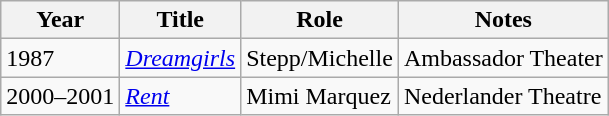<table class="wikitable sortable">
<tr>
<th>Year</th>
<th>Title</th>
<th>Role</th>
<th>Notes</th>
</tr>
<tr>
<td>1987</td>
<td><em><a href='#'>Dreamgirls</a></em></td>
<td>Stepp/Michelle</td>
<td>Ambassador Theater</td>
</tr>
<tr>
<td>2000–2001</td>
<td><em><a href='#'>Rent</a></em></td>
<td>Mimi Marquez</td>
<td>Nederlander Theatre</td>
</tr>
</table>
